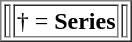<table style="float: right;" border="1">
<tr>
<td></td>
<td rowspan="2">† = <strong>Series</strong></td>
<td></td>
</tr>
</table>
